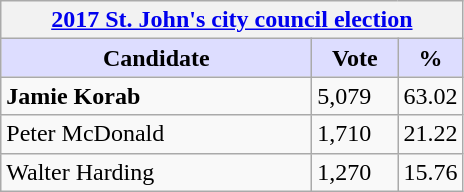<table class="wikitable">
<tr>
<th colspan="3"><a href='#'>2017 St. John's city council election</a></th>
</tr>
<tr>
<th style="background:#ddf; width:200px;">Candidate</th>
<th style="background:#ddf; width:50px;">Vote</th>
<th style="background:#ddf; width:30px;">%</th>
</tr>
<tr>
<td><strong>Jamie Korab</strong></td>
<td>5,079</td>
<td>63.02</td>
</tr>
<tr>
<td>Peter McDonald</td>
<td>1,710</td>
<td>21.22</td>
</tr>
<tr>
<td>Walter Harding</td>
<td>1,270</td>
<td>15.76</td>
</tr>
</table>
